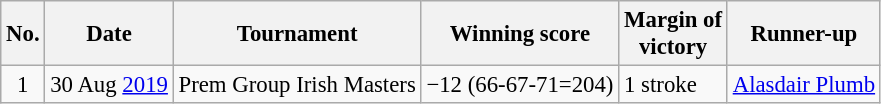<table class="wikitable" style="font-size:95%;">
<tr>
<th>No.</th>
<th>Date</th>
<th>Tournament</th>
<th>Winning score</th>
<th>Margin of<br>victory</th>
<th>Runner-up</th>
</tr>
<tr>
<td align=center>1</td>
<td align=right>30 Aug <a href='#'>2019</a></td>
<td>Prem Group Irish Masters</td>
<td>−12 (66-67-71=204)</td>
<td>1 stroke</td>
<td> <a href='#'>Alasdair Plumb</a></td>
</tr>
</table>
